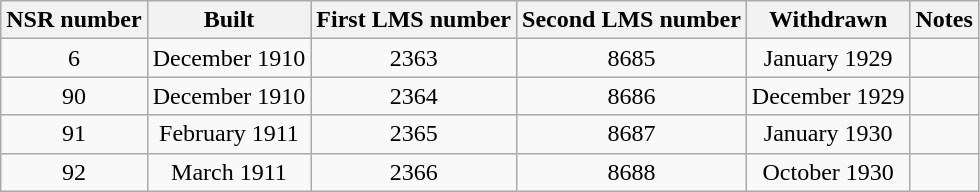<table class="wikitable sortable" border="1" style="text-align: center">
<tr>
<th>NSR number</th>
<th>Built</th>
<th>First LMS number</th>
<th>Second LMS number</th>
<th>Withdrawn</th>
<th>Notes</th>
</tr>
<tr>
<td>6</td>
<td>December 1910</td>
<td>2363</td>
<td>8685</td>
<td>January 1929</td>
<td align="left"></td>
</tr>
<tr>
<td>90</td>
<td>December 1910</td>
<td>2364</td>
<td>8686</td>
<td>December 1929</td>
<td align="left"></td>
</tr>
<tr>
<td>91</td>
<td>February 1911</td>
<td>2365</td>
<td>8687</td>
<td>January 1930</td>
<td align="left"></td>
</tr>
<tr>
<td>92</td>
<td>March 1911</td>
<td>2366</td>
<td>8688</td>
<td>October 1930</td>
<td align="left"></td>
</tr>
</table>
